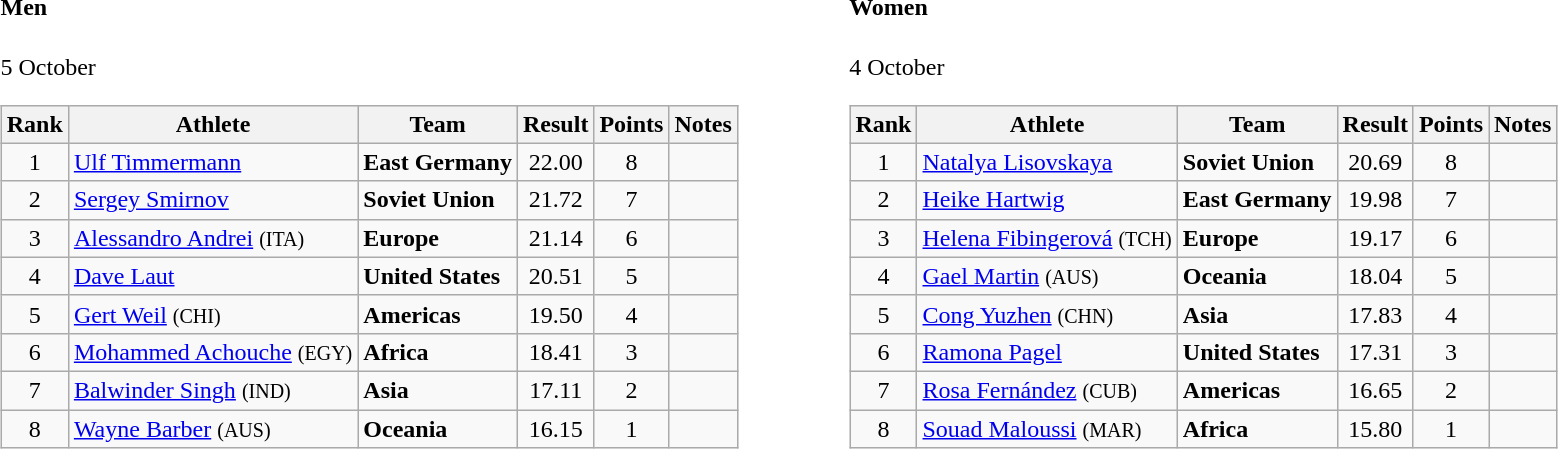<table>
<tr>
<td valign="top"><br><h4>Men</h4>5 October<table class="wikitable" style="text-align:center">
<tr>
<th>Rank</th>
<th>Athlete</th>
<th>Team</th>
<th>Result</th>
<th>Points</th>
<th>Notes</th>
</tr>
<tr>
<td>1</td>
<td align="left"><a href='#'>Ulf Timmermann</a></td>
<td align=left><strong>East Germany</strong></td>
<td>22.00</td>
<td>8</td>
<td></td>
</tr>
<tr>
<td>2</td>
<td align="left"><a href='#'>Sergey Smirnov</a></td>
<td align=left><strong>Soviet Union</strong></td>
<td>21.72</td>
<td>7</td>
<td></td>
</tr>
<tr>
<td>3</td>
<td align="left"><a href='#'>Alessandro Andrei</a> <small>(ITA) </small></td>
<td align=left><strong>Europe</strong></td>
<td>21.14</td>
<td>6</td>
<td></td>
</tr>
<tr>
<td>4</td>
<td align="left"><a href='#'>Dave Laut</a></td>
<td align=left><strong>United States</strong></td>
<td>20.51</td>
<td>5</td>
<td></td>
</tr>
<tr>
<td>5</td>
<td align="left"><a href='#'>Gert Weil</a> <small>(CHI) </small></td>
<td align=left><strong>Americas</strong></td>
<td>19.50</td>
<td>4</td>
<td></td>
</tr>
<tr>
<td>6</td>
<td align="left"><a href='#'>Mohammed Achouche</a> <small>(EGY) </small></td>
<td align=left><strong>Africa</strong></td>
<td>18.41</td>
<td>3</td>
<td></td>
</tr>
<tr>
<td>7</td>
<td align="left"><a href='#'>Balwinder Singh</a> <small>(IND) </small></td>
<td align=left><strong>Asia</strong></td>
<td>17.11</td>
<td>2</td>
<td></td>
</tr>
<tr>
<td>8</td>
<td align="left"><a href='#'>Wayne Barber</a> <small>(AUS) </small></td>
<td align=left><strong>Oceania</strong></td>
<td>16.15</td>
<td>1</td>
<td></td>
</tr>
</table>
</td>
<td width="50"> </td>
<td valign="top"><br><h4>Women</h4>4 October<table class="wikitable" style="text-align:center">
<tr>
<th>Rank</th>
<th>Athlete</th>
<th>Team</th>
<th>Result</th>
<th>Points</th>
<th>Notes</th>
</tr>
<tr>
<td>1</td>
<td align="left"><a href='#'>Natalya Lisovskaya</a></td>
<td align=left><strong>Soviet Union</strong></td>
<td>20.69</td>
<td>8</td>
<td></td>
</tr>
<tr>
<td>2</td>
<td align="left"><a href='#'>Heike Hartwig</a></td>
<td align=left><strong>East Germany</strong></td>
<td>19.98</td>
<td>7</td>
<td></td>
</tr>
<tr>
<td>3</td>
<td align="left"><a href='#'>Helena Fibingerová</a> <small>(TCH) </small></td>
<td align=left><strong>Europe</strong></td>
<td>19.17</td>
<td>6</td>
<td></td>
</tr>
<tr>
<td>4</td>
<td align="left"><a href='#'>Gael Martin</a> <small>(AUS) </small></td>
<td align=left><strong>Oceania</strong></td>
<td>18.04</td>
<td>5</td>
<td></td>
</tr>
<tr>
<td>5</td>
<td align="left"><a href='#'>Cong Yuzhen</a> <small>(CHN) </small></td>
<td align=left><strong>Asia</strong></td>
<td>17.83</td>
<td>4</td>
<td></td>
</tr>
<tr>
<td>6</td>
<td align="left"><a href='#'>Ramona Pagel</a></td>
<td align=left><strong>United States</strong></td>
<td>17.31</td>
<td>3</td>
<td></td>
</tr>
<tr>
<td>7</td>
<td align="left"><a href='#'>Rosa Fernández</a> <small>(CUB) </small></td>
<td align=left><strong>Americas</strong></td>
<td>16.65</td>
<td>2</td>
<td></td>
</tr>
<tr>
<td>8</td>
<td align="left"><a href='#'>Souad Maloussi</a> <small>(MAR) </small></td>
<td align=left><strong>Africa</strong></td>
<td>15.80</td>
<td>1</td>
<td></td>
</tr>
</table>
</td>
</tr>
</table>
